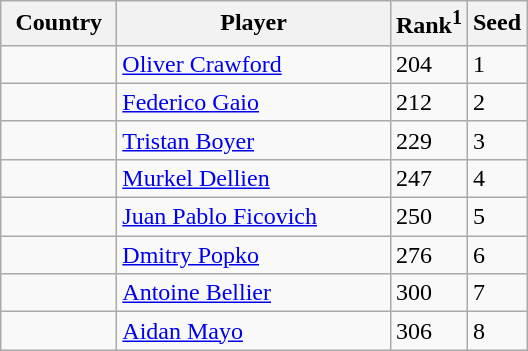<table class="sortable wikitable">
<tr>
<th width="70">Country</th>
<th width="175">Player</th>
<th>Rank<sup>1</sup></th>
<th>Seed</th>
</tr>
<tr>
<td></td>
<td><a href='#'>Oliver Crawford</a></td>
<td>204</td>
<td>1</td>
</tr>
<tr>
<td></td>
<td><a href='#'>Federico Gaio</a></td>
<td>212</td>
<td>2</td>
</tr>
<tr>
<td></td>
<td><a href='#'>Tristan Boyer</a></td>
<td>229</td>
<td>3</td>
</tr>
<tr>
<td></td>
<td><a href='#'>Murkel Dellien</a></td>
<td>247</td>
<td>4</td>
</tr>
<tr>
<td></td>
<td><a href='#'>Juan Pablo Ficovich</a></td>
<td>250</td>
<td>5</td>
</tr>
<tr>
<td></td>
<td><a href='#'>Dmitry Popko</a></td>
<td>276</td>
<td>6</td>
</tr>
<tr>
<td></td>
<td><a href='#'>Antoine Bellier</a></td>
<td>300</td>
<td>7</td>
</tr>
<tr>
<td></td>
<td><a href='#'>Aidan Mayo</a></td>
<td>306</td>
<td>8</td>
</tr>
</table>
